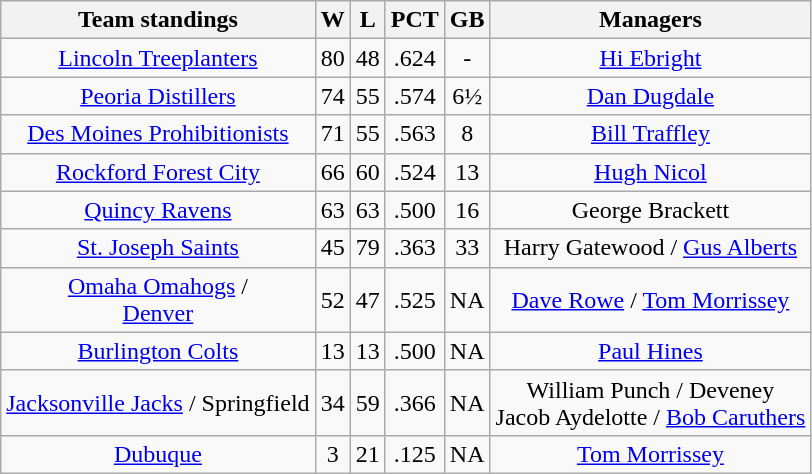<table class="wikitable" style="text-align:center">
<tr>
<th>Team standings</th>
<th>W</th>
<th>L</th>
<th>PCT</th>
<th>GB</th>
<th>Managers</th>
</tr>
<tr>
<td><a href='#'>Lincoln Treeplanters</a></td>
<td>80</td>
<td>48</td>
<td>.624</td>
<td>-</td>
<td><a href='#'>Hi Ebright</a></td>
</tr>
<tr>
<td><a href='#'>Peoria Distillers</a></td>
<td>74</td>
<td>55</td>
<td>.574</td>
<td>6½</td>
<td><a href='#'>Dan Dugdale</a></td>
</tr>
<tr>
<td><a href='#'>Des Moines Prohibitionists</a></td>
<td>71</td>
<td>55</td>
<td>.563</td>
<td>8</td>
<td><a href='#'>Bill Traffley</a></td>
</tr>
<tr>
<td><a href='#'>Rockford Forest City</a></td>
<td>66</td>
<td>60</td>
<td>.524</td>
<td>13</td>
<td><a href='#'>Hugh Nicol</a></td>
</tr>
<tr>
<td><a href='#'>Quincy Ravens</a></td>
<td>63</td>
<td>63</td>
<td>.500</td>
<td>16</td>
<td>George Brackett</td>
</tr>
<tr>
<td><a href='#'>St. Joseph Saints</a></td>
<td>45</td>
<td>79</td>
<td>.363</td>
<td>33</td>
<td>Harry Gatewood / <a href='#'>Gus Alberts</a></td>
</tr>
<tr>
<td><a href='#'>Omaha Omahogs</a> /<br> <a href='#'>Denver</a></td>
<td>52</td>
<td>47</td>
<td>.525</td>
<td>NA</td>
<td><a href='#'>Dave Rowe</a> / <a href='#'>Tom Morrissey</a></td>
</tr>
<tr>
<td><a href='#'>Burlington Colts</a></td>
<td>13</td>
<td>13</td>
<td>.500</td>
<td>NA</td>
<td><a href='#'>Paul Hines</a></td>
</tr>
<tr>
<td><a href='#'>Jacksonville Jacks</a> / Springfield</td>
<td>34</td>
<td>59</td>
<td>.366</td>
<td>NA</td>
<td>William Punch / Deveney <br> Jacob Aydelotte / <a href='#'>Bob Caruthers</a></td>
</tr>
<tr>
<td><a href='#'>Dubuque</a></td>
<td>3</td>
<td>21</td>
<td>.125</td>
<td>NA</td>
<td><a href='#'>Tom Morrissey</a></td>
</tr>
</table>
